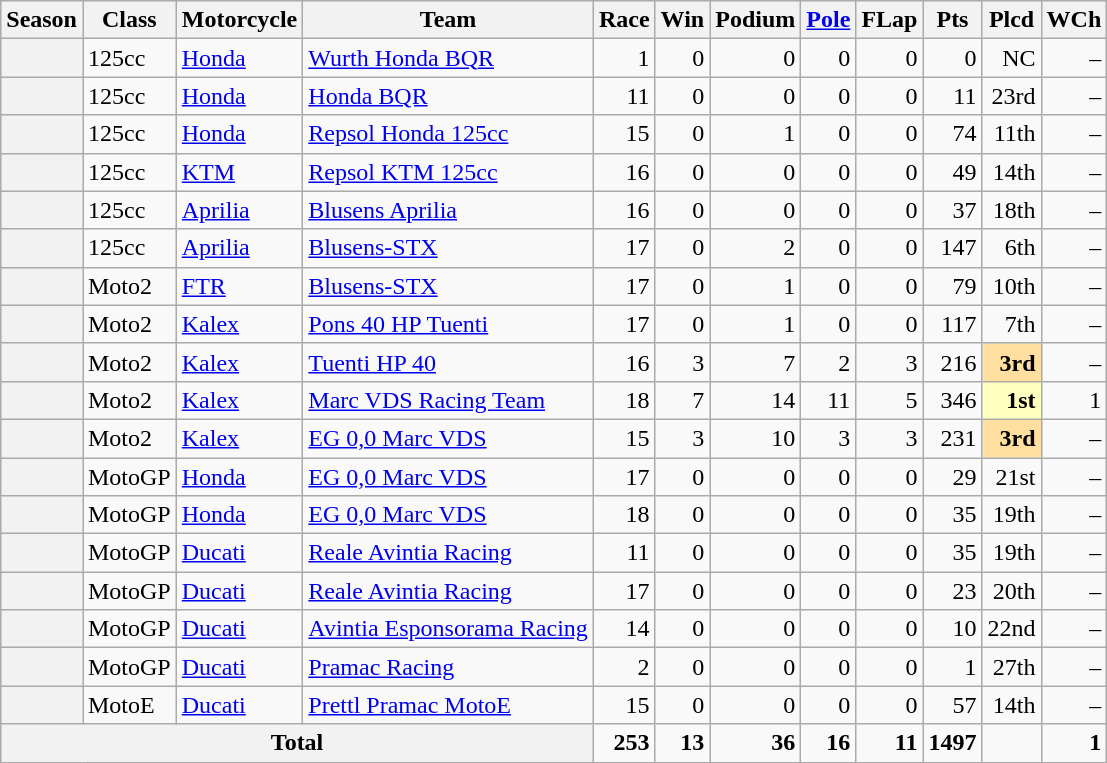<table class="wikitable" style="text-align:right;">
<tr>
<th>Season</th>
<th>Class</th>
<th>Motorcycle</th>
<th>Team</th>
<th>Race</th>
<th>Win</th>
<th>Podium</th>
<th><a href='#'>Pole</a></th>
<th>FLap</th>
<th>Pts</th>
<th>Plcd</th>
<th>WCh</th>
</tr>
<tr>
<th></th>
<td style="text-align:left;">125cc</td>
<td style="text-align:left;"><a href='#'>Honda</a></td>
<td style="text-align:left;"><a href='#'>Wurth Honda BQR</a></td>
<td>1</td>
<td>0</td>
<td>0</td>
<td>0</td>
<td>0</td>
<td>0</td>
<td>NC</td>
<td>–</td>
</tr>
<tr>
<th></th>
<td style="text-align:left;">125cc</td>
<td style="text-align:left;"><a href='#'>Honda</a></td>
<td style="text-align:left;"><a href='#'>Honda BQR</a></td>
<td>11</td>
<td>0</td>
<td>0</td>
<td>0</td>
<td>0</td>
<td>11</td>
<td>23rd</td>
<td>–</td>
</tr>
<tr>
<th></th>
<td style="text-align:left;">125cc</td>
<td style="text-align:left;"><a href='#'>Honda</a></td>
<td style="text-align:left;"><a href='#'>Repsol Honda 125cc</a></td>
<td>15</td>
<td>0</td>
<td>1</td>
<td>0</td>
<td>0</td>
<td>74</td>
<td>11th</td>
<td>–</td>
</tr>
<tr>
<th></th>
<td style="text-align:left;">125cc</td>
<td style="text-align:left;"><a href='#'>KTM</a></td>
<td style="text-align:left;"><a href='#'>Repsol KTM 125cc</a></td>
<td>16</td>
<td>0</td>
<td>0</td>
<td>0</td>
<td>0</td>
<td>49</td>
<td>14th</td>
<td>–</td>
</tr>
<tr>
<th></th>
<td style="text-align:left;">125cc</td>
<td style="text-align:left;"><a href='#'>Aprilia</a></td>
<td style="text-align:left;"><a href='#'>Blusens Aprilia</a></td>
<td>16</td>
<td>0</td>
<td>0</td>
<td>0</td>
<td>0</td>
<td>37</td>
<td>18th</td>
<td>–</td>
</tr>
<tr>
<th></th>
<td style="text-align:left;">125cc</td>
<td style="text-align:left;"><a href='#'>Aprilia</a></td>
<td style="text-align:left;"><a href='#'>Blusens-STX</a></td>
<td>17</td>
<td>0</td>
<td>2</td>
<td>0</td>
<td>0</td>
<td>147</td>
<td>6th</td>
<td>–</td>
</tr>
<tr>
<th></th>
<td style="text-align:left;">Moto2</td>
<td style="text-align:left;"><a href='#'>FTR</a></td>
<td style="text-align:left;"><a href='#'>Blusens-STX</a></td>
<td>17</td>
<td>0</td>
<td>1</td>
<td>0</td>
<td>0</td>
<td>79</td>
<td>10th</td>
<td>–</td>
</tr>
<tr>
<th></th>
<td style="text-align:left;">Moto2</td>
<td style="text-align:left;"><a href='#'>Kalex</a></td>
<td style="text-align:left;"><a href='#'>Pons 40 HP Tuenti</a></td>
<td>17</td>
<td>0</td>
<td>1</td>
<td>0</td>
<td>0</td>
<td>117</td>
<td>7th</td>
<td>–</td>
</tr>
<tr>
<th></th>
<td style="text-align:left;">Moto2</td>
<td style="text-align:left;"><a href='#'>Kalex</a></td>
<td style="text-align:left;"><a href='#'>Tuenti HP 40</a></td>
<td>16</td>
<td>3</td>
<td>7</td>
<td>2</td>
<td>3</td>
<td>216</td>
<td style="background:#FFDF9F;"><strong>3rd</strong></td>
<td>–</td>
</tr>
<tr>
<th></th>
<td style="text-align:left;">Moto2</td>
<td style="text-align:left;"><a href='#'>Kalex</a></td>
<td style="text-align:left;"><a href='#'>Marc VDS Racing Team</a></td>
<td>18</td>
<td>7</td>
<td>14</td>
<td>11</td>
<td>5</td>
<td>346</td>
<td style="background:#FFFFBF;"><strong>1st</strong></td>
<td>1</td>
</tr>
<tr>
<th></th>
<td style="text-align:left;">Moto2</td>
<td style="text-align:left;"><a href='#'>Kalex</a></td>
<td style="text-align:left;"><a href='#'>EG 0,0 Marc VDS</a></td>
<td>15</td>
<td>3</td>
<td>10</td>
<td>3</td>
<td>3</td>
<td>231</td>
<td style="background:#FFDF9F;"><strong>3rd</strong></td>
<td>–</td>
</tr>
<tr>
<th></th>
<td style="text-align:left;">MotoGP</td>
<td style="text-align:left;"><a href='#'>Honda</a></td>
<td style="text-align:left;"><a href='#'>EG 0,0 Marc VDS</a></td>
<td>17</td>
<td>0</td>
<td>0</td>
<td>0</td>
<td>0</td>
<td>29</td>
<td>21st</td>
<td>–</td>
</tr>
<tr>
<th></th>
<td style="text-align:left;">MotoGP</td>
<td style="text-align:left;"><a href='#'>Honda</a></td>
<td style="text-align:left;"><a href='#'>EG 0,0 Marc VDS</a></td>
<td>18</td>
<td>0</td>
<td>0</td>
<td>0</td>
<td>0</td>
<td>35</td>
<td>19th</td>
<td>–</td>
</tr>
<tr>
<th></th>
<td style="text-align:left;">MotoGP</td>
<td style="text-align:left;"><a href='#'>Ducati</a></td>
<td style="text-align:left;"><a href='#'>Reale Avintia Racing</a></td>
<td>11</td>
<td>0</td>
<td>0</td>
<td>0</td>
<td>0</td>
<td>35</td>
<td>19th</td>
<td>–</td>
</tr>
<tr>
<th></th>
<td style="text-align:left;">MotoGP</td>
<td style="text-align:left;"><a href='#'>Ducati</a></td>
<td style="text-align:left;"><a href='#'>Reale Avintia Racing</a></td>
<td>17</td>
<td>0</td>
<td>0</td>
<td>0</td>
<td>0</td>
<td>23</td>
<td>20th</td>
<td>–</td>
</tr>
<tr>
<th></th>
<td style="text-align:left;">MotoGP</td>
<td style="text-align:left;"><a href='#'>Ducati</a></td>
<td style="text-align:left;"><a href='#'>Avintia Esponsorama Racing</a></td>
<td>14</td>
<td>0</td>
<td>0</td>
<td>0</td>
<td>0</td>
<td>10</td>
<td>22nd</td>
<td>–</td>
</tr>
<tr>
<th></th>
<td style="text-align:left;">MotoGP</td>
<td style="text-align:left;"><a href='#'>Ducati</a></td>
<td style="text-align:left;"><a href='#'>Pramac Racing</a></td>
<td>2</td>
<td>0</td>
<td>0</td>
<td>0</td>
<td>0</td>
<td>1</td>
<td>27th</td>
<td>–</td>
</tr>
<tr>
<th></th>
<td style="text-align:left;">MotoE</td>
<td style="text-align:left;"><a href='#'>Ducati</a></td>
<td style="text-align:left;"><a href='#'>Prettl Pramac MotoE</a></td>
<td>15</td>
<td>0</td>
<td>0</td>
<td>0</td>
<td>0</td>
<td>57</td>
<td>14th</td>
<td>–</td>
</tr>
<tr>
<th colspan="4">Total</th>
<td><strong>253</strong></td>
<td><strong>13</strong></td>
<td><strong>36</strong></td>
<td><strong>16</strong></td>
<td><strong>11</strong></td>
<td><strong>1497</strong></td>
<td></td>
<td><strong>1</strong></td>
</tr>
</table>
